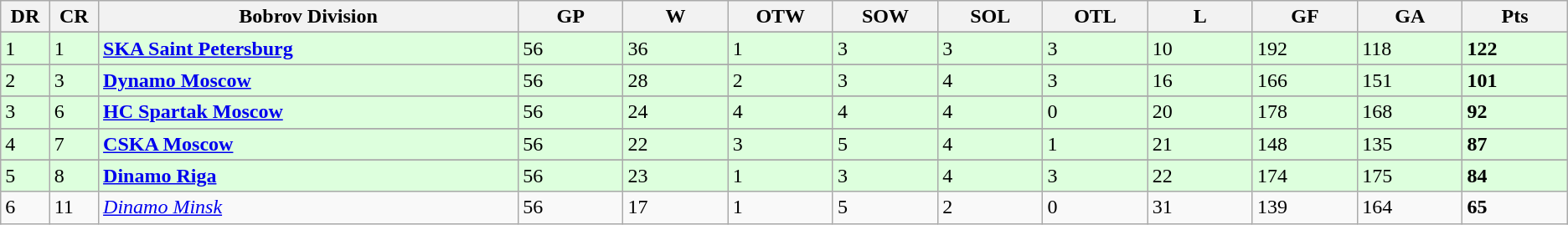<table class="wikitable sortable">
<tr>
<th bgcolor="#DDDDFF" width="2%">DR</th>
<th bgcolor="#DDDDFF" width="2%">CR</th>
<th bgcolor="#DDDDFF" width="20%">Bobrov Division</th>
<th bgcolor="#DDDDFF" width="5%">GP</th>
<th bgcolor="#DDDDFF" width="5%">W</th>
<th bgcolor="#DDDDFF" width="5%">OTW</th>
<th bgcolor="#DDDDFF" width="5%">SOW</th>
<th bgcolor="#DDDDFF" width="5%">SOL</th>
<th bgcolor="#DDDDFF" width="5%">OTL</th>
<th bgcolor="#DDDDFF" width="5%">L</th>
<th bgcolor="#DDDDFF" width="5%">GF</th>
<th bgcolor="#DDDDFF" width="5%">GA</th>
<th bgcolor="#DDDDFF" width="5%">Pts</th>
</tr>
<tr>
</tr>
<tr style="background:#DDFFDD;">
<td style="text-align:left;">1</td>
<td>1</td>
<td> <strong><a href='#'>SKA Saint Petersburg</a></strong></td>
<td>56</td>
<td>36</td>
<td>1</td>
<td>3</td>
<td>3</td>
<td>3</td>
<td>10</td>
<td>192</td>
<td>118</td>
<td><strong>122</strong></td>
</tr>
<tr>
</tr>
<tr style="background:#DDFFDD;">
<td style="text-align:left;">2</td>
<td>3</td>
<td> <strong><a href='#'>Dynamo Moscow</a></strong></td>
<td>56</td>
<td>28</td>
<td>2</td>
<td>3</td>
<td>4</td>
<td>3</td>
<td>16</td>
<td>166</td>
<td>151</td>
<td><strong>101</strong></td>
</tr>
<tr>
</tr>
<tr style="background:#DDFFDD;">
<td style="text-align:left;">3</td>
<td>6</td>
<td> <strong><a href='#'>HC Spartak Moscow</a></strong></td>
<td>56</td>
<td>24</td>
<td>4</td>
<td>4</td>
<td>4</td>
<td>0</td>
<td>20</td>
<td>178</td>
<td>168</td>
<td><strong>92</strong></td>
</tr>
<tr>
</tr>
<tr style="background:#DDFFDD;">
<td style="text-align:left;">4</td>
<td>7</td>
<td> <strong><a href='#'>CSKA Moscow</a></strong></td>
<td>56</td>
<td>22</td>
<td>3</td>
<td>5</td>
<td>4</td>
<td>1</td>
<td>21</td>
<td>148</td>
<td>135</td>
<td><strong>87</strong></td>
</tr>
<tr>
</tr>
<tr style="background:#DDFFDD;">
<td style="text-align:left;">5</td>
<td>8</td>
<td> <strong><a href='#'>Dinamo Riga</a></strong></td>
<td>56</td>
<td>23</td>
<td>1</td>
<td>3</td>
<td>4</td>
<td>3</td>
<td>22</td>
<td>174</td>
<td>175</td>
<td><strong>84</strong></td>
</tr>
<tr>
<td style="text-align:left;">6</td>
<td>11</td>
<td> <em><a href='#'>Dinamo Minsk</a></em></td>
<td>56</td>
<td>17</td>
<td>1</td>
<td>5</td>
<td>2</td>
<td>0</td>
<td>31</td>
<td>139</td>
<td>164</td>
<td><strong>65</strong></td>
</tr>
</table>
